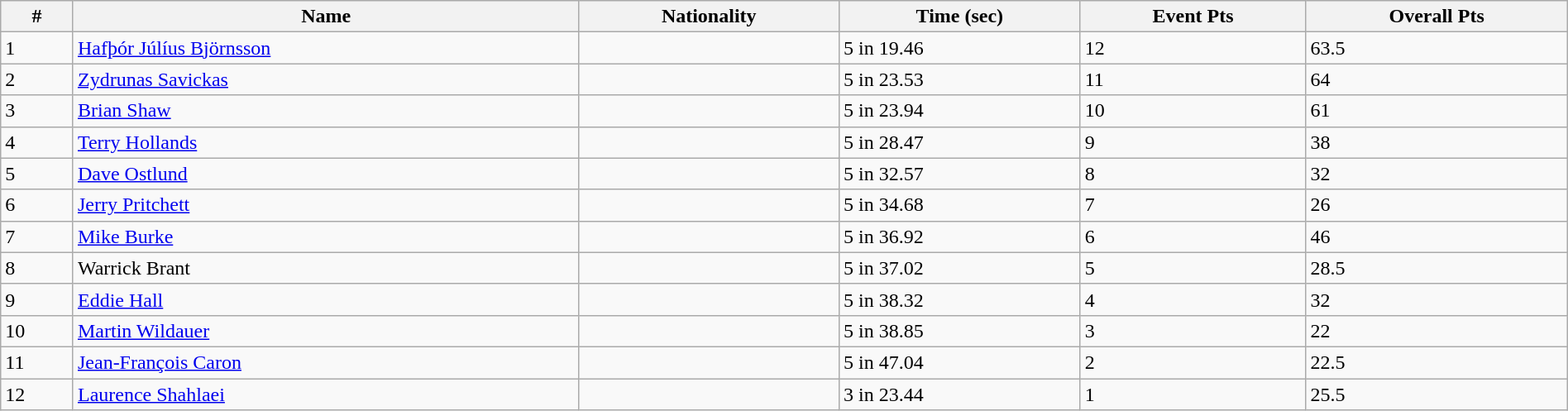<table class="wikitable sortable" style="display: inline-table; width: 100%;">
<tr>
<th>#</th>
<th>Name</th>
<th>Nationality</th>
<th>Time (sec)</th>
<th>Event Pts</th>
<th>Overall Pts</th>
</tr>
<tr>
<td>1</td>
<td><a href='#'>Hafþór Júlíus Björnsson</a></td>
<td></td>
<td>5 in 19.46</td>
<td>12</td>
<td>63.5</td>
</tr>
<tr>
<td>2</td>
<td><a href='#'>Zydrunas Savickas</a></td>
<td></td>
<td>5 in 23.53</td>
<td>11</td>
<td>64</td>
</tr>
<tr>
<td>3</td>
<td><a href='#'>Brian Shaw</a></td>
<td></td>
<td>5 in 23.94</td>
<td>10</td>
<td>61</td>
</tr>
<tr>
<td>4</td>
<td><a href='#'>Terry Hollands</a></td>
<td></td>
<td>5 in 28.47</td>
<td>9</td>
<td>38</td>
</tr>
<tr>
<td>5</td>
<td><a href='#'>Dave Ostlund</a></td>
<td></td>
<td>5 in 32.57</td>
<td>8</td>
<td>32</td>
</tr>
<tr>
<td>6</td>
<td><a href='#'>Jerry Pritchett</a></td>
<td></td>
<td>5 in 34.68</td>
<td>7</td>
<td>26</td>
</tr>
<tr>
<td>7</td>
<td><a href='#'>Mike Burke</a></td>
<td></td>
<td>5 in 36.92</td>
<td>6</td>
<td>46</td>
</tr>
<tr>
<td>8</td>
<td>Warrick Brant</td>
<td></td>
<td>5 in 37.02</td>
<td>5</td>
<td>28.5</td>
</tr>
<tr>
<td>9</td>
<td><a href='#'>Eddie Hall</a></td>
<td></td>
<td>5 in 38.32</td>
<td>4</td>
<td>32</td>
</tr>
<tr>
<td>10</td>
<td><a href='#'>Martin Wildauer</a></td>
<td></td>
<td>5 in 38.85</td>
<td>3</td>
<td>22</td>
</tr>
<tr>
<td>11</td>
<td><a href='#'>Jean-François Caron</a></td>
<td></td>
<td>5 in 47.04</td>
<td>2</td>
<td>22.5</td>
</tr>
<tr>
<td>12</td>
<td><a href='#'>Laurence Shahlaei</a></td>
<td></td>
<td>3 in 23.44</td>
<td>1</td>
<td>25.5</td>
</tr>
</table>
